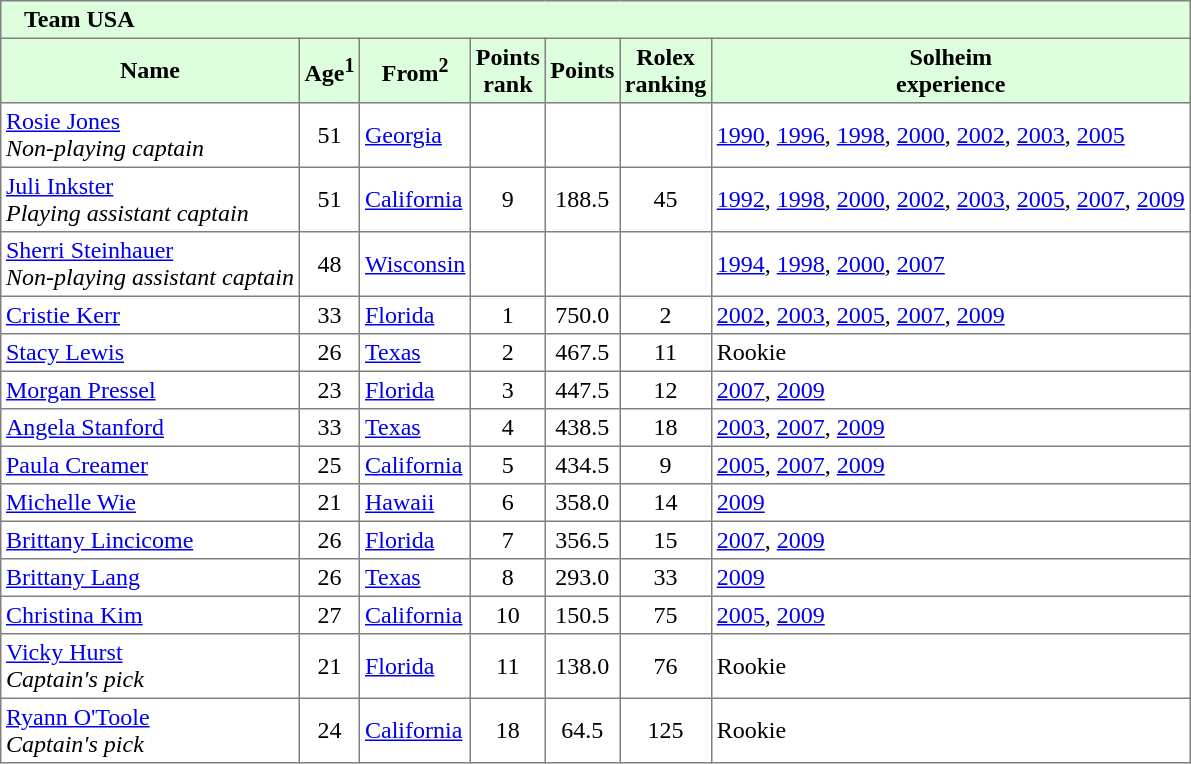<table border="1" cellpadding="3" style="border-collapse: collapse;">
<tr style="background:#dfd;">
<td colspan=7>    <strong>Team USA</strong></td>
</tr>
<tr style="background:#dfd;">
<th>Name</th>
<th>Age<sup>1</sup></th>
<th>From<sup>2</sup></th>
<th align="center">Points<br>rank</th>
<th align="center">Points<br></th>
<th align="center">Rolex<br>ranking</th>
<th align="center">Solheim<br>experience</th>
</tr>
<tr>
<td><a href='#'>Rosie Jones</a><br><em>Non-playing captain</em></td>
<td align="center">51</td>
<td><a href='#'>Georgia</a></td>
<td></td>
<td></td>
<td></td>
<td><a href='#'>1990</a>, <a href='#'>1996</a>, <a href='#'>1998</a>, <a href='#'>2000</a>, <a href='#'>2002</a>, <a href='#'>2003</a>, <a href='#'>2005</a></td>
</tr>
<tr>
<td><a href='#'>Juli Inkster</a><br><em>Playing assistant captain</em></td>
<td align="center">51</td>
<td><a href='#'>California</a></td>
<td align="center">9</td>
<td align="center">188.5</td>
<td align="center">45</td>
<td><a href='#'>1992</a>, <a href='#'>1998</a>, <a href='#'>2000</a>, <a href='#'>2002</a>, <a href='#'>2003</a>, <a href='#'>2005</a>, <a href='#'>2007</a>, <a href='#'>2009</a></td>
</tr>
<tr>
<td><a href='#'>Sherri Steinhauer</a><br><em>Non-playing assistant captain</em></td>
<td align="center">48</td>
<td><a href='#'>Wisconsin</a></td>
<td></td>
<td></td>
<td></td>
<td><a href='#'>1994</a>, <a href='#'>1998</a>, <a href='#'>2000</a>, <a href='#'>2007</a></td>
</tr>
<tr>
<td><a href='#'>Cristie Kerr</a></td>
<td align="center">33</td>
<td><a href='#'>Florida</a></td>
<td align="center">1</td>
<td align="center">750.0</td>
<td align="center">2</td>
<td><a href='#'>2002</a>, <a href='#'>2003</a>, <a href='#'>2005</a>, <a href='#'>2007</a>, <a href='#'>2009</a></td>
</tr>
<tr>
<td><a href='#'>Stacy Lewis</a></td>
<td align="center">26</td>
<td><a href='#'>Texas</a></td>
<td align="center">2</td>
<td align="center">467.5</td>
<td align="center">11</td>
<td>Rookie</td>
</tr>
<tr>
<td><a href='#'>Morgan Pressel</a></td>
<td align="center">23</td>
<td><a href='#'>Florida</a></td>
<td align="center">3</td>
<td align="center">447.5</td>
<td align="center">12</td>
<td><a href='#'>2007</a>, <a href='#'>2009</a></td>
</tr>
<tr>
<td><a href='#'>Angela Stanford</a></td>
<td align="center">33</td>
<td><a href='#'>Texas</a></td>
<td align="center">4</td>
<td align="center">438.5</td>
<td align="center">18</td>
<td><a href='#'>2003</a>, <a href='#'>2007</a>, <a href='#'>2009</a></td>
</tr>
<tr>
<td><a href='#'>Paula Creamer</a></td>
<td align="center">25</td>
<td><a href='#'>California</a></td>
<td align="center">5</td>
<td align="center">434.5</td>
<td align="center">9</td>
<td><a href='#'>2005</a>, <a href='#'>2007</a>, <a href='#'>2009</a></td>
</tr>
<tr>
<td><a href='#'>Michelle Wie</a></td>
<td align="center">21</td>
<td><a href='#'>Hawaii</a></td>
<td align="center">6</td>
<td align="center">358.0</td>
<td align="center">14</td>
<td><a href='#'>2009</a></td>
</tr>
<tr>
<td><a href='#'>Brittany Lincicome</a></td>
<td align="center">26</td>
<td><a href='#'>Florida</a></td>
<td align="center">7</td>
<td align="center">356.5</td>
<td align="center">15</td>
<td><a href='#'>2007</a>, <a href='#'>2009</a></td>
</tr>
<tr>
<td><a href='#'>Brittany Lang</a></td>
<td align="center">26</td>
<td><a href='#'>Texas</a></td>
<td align="center">8</td>
<td align="center">293.0</td>
<td align="center">33</td>
<td><a href='#'>2009</a></td>
</tr>
<tr>
<td><a href='#'>Christina Kim</a></td>
<td align="center">27</td>
<td><a href='#'>California</a></td>
<td align="center">10</td>
<td align="center">150.5</td>
<td align="center">75</td>
<td><a href='#'>2005</a>, <a href='#'>2009</a></td>
</tr>
<tr>
<td><a href='#'>Vicky Hurst</a><br><em>Captain's pick</em></td>
<td align="center">21</td>
<td><a href='#'>Florida</a></td>
<td align="center">11</td>
<td align="center">138.0</td>
<td align="center">76</td>
<td>Rookie</td>
</tr>
<tr>
<td><a href='#'>Ryann O'Toole</a><br><em>Captain's pick</em></td>
<td align="center">24</td>
<td><a href='#'>California</a></td>
<td align="center">18</td>
<td align="center">64.5</td>
<td align="center">125</td>
<td>Rookie</td>
</tr>
</table>
